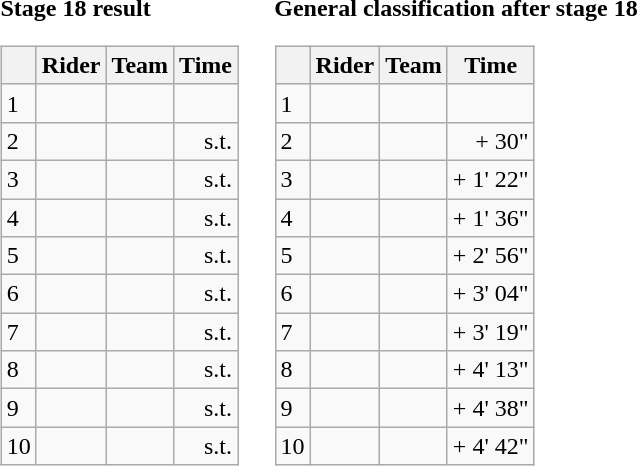<table>
<tr>
<td><strong>Stage 18 result</strong><br><table class="wikitable">
<tr>
<th></th>
<th>Rider</th>
<th>Team</th>
<th>Time</th>
</tr>
<tr>
<td>1</td>
<td></td>
<td></td>
<td align="right"></td>
</tr>
<tr>
<td>2</td>
<td> </td>
<td></td>
<td align="right">s.t.</td>
</tr>
<tr>
<td>3</td>
<td></td>
<td></td>
<td align="right">s.t.</td>
</tr>
<tr>
<td>4</td>
<td></td>
<td></td>
<td align="right">s.t.</td>
</tr>
<tr>
<td>5</td>
<td></td>
<td></td>
<td align="right">s.t.</td>
</tr>
<tr>
<td>6</td>
<td></td>
<td></td>
<td align="right">s.t.</td>
</tr>
<tr>
<td>7</td>
<td></td>
<td></td>
<td align="right">s.t.</td>
</tr>
<tr>
<td>8</td>
<td></td>
<td></td>
<td align="right">s.t.</td>
</tr>
<tr>
<td>9</td>
<td></td>
<td></td>
<td align="right">s.t.</td>
</tr>
<tr>
<td>10</td>
<td></td>
<td></td>
<td align="right">s.t.</td>
</tr>
</table>
</td>
<td></td>
<td><strong>General classification after stage 18</strong><br><table class="wikitable">
<tr>
<th></th>
<th>Rider</th>
<th>Team</th>
<th>Time</th>
</tr>
<tr>
<td>1</td>
<td> </td>
<td></td>
<td align="right"></td>
</tr>
<tr>
<td>2</td>
<td></td>
<td></td>
<td align="right">+ 30"</td>
</tr>
<tr>
<td>3</td>
<td></td>
<td></td>
<td align="right">+ 1' 22"</td>
</tr>
<tr>
<td>4</td>
<td></td>
<td></td>
<td align="right">+ 1' 36"</td>
</tr>
<tr>
<td>5</td>
<td> </td>
<td></td>
<td align="right">+ 2' 56"</td>
</tr>
<tr>
<td>6</td>
<td></td>
<td></td>
<td align="right">+ 3' 04"</td>
</tr>
<tr>
<td>7</td>
<td></td>
<td></td>
<td align="right">+ 3' 19"</td>
</tr>
<tr>
<td>8</td>
<td></td>
<td></td>
<td align="right">+ 4' 13"</td>
</tr>
<tr>
<td>9</td>
<td></td>
<td></td>
<td align="right">+ 4' 38"</td>
</tr>
<tr>
<td>10</td>
<td></td>
<td></td>
<td align="right">+ 4' 42"</td>
</tr>
</table>
</td>
</tr>
</table>
